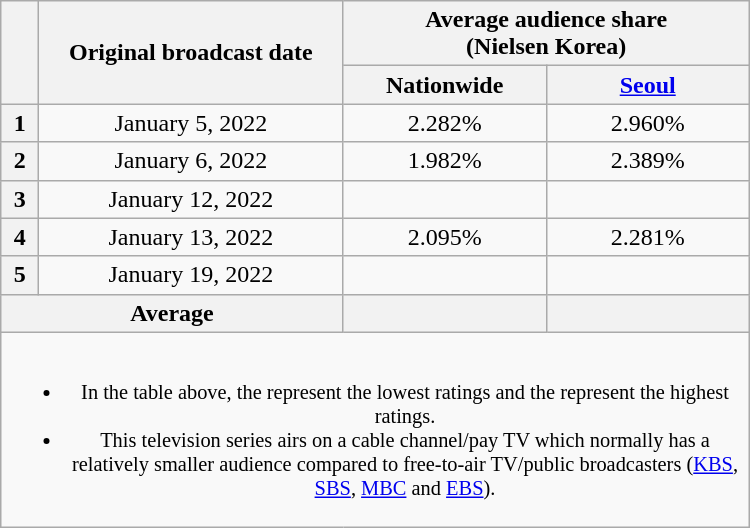<table class="wikitable" style="text-align:center; max-width:500px; margin-left:auto; margin-right:auto">
<tr>
<th scope="col" rowspan="2"></th>
<th scope="col" rowspan="2">Original broadcast date</th>
<th scope="col" colspan="2">Average audience share<br>(Nielsen Korea)</th>
</tr>
<tr>
<th scope="col" style="width:8em">Nationwide</th>
<th scope="col" style="width:8em"><a href='#'>Seoul</a></th>
</tr>
<tr>
<th scope="col">1</th>
<td>January 5, 2022</td>
<td>2.282% </td>
<td>2.960% </td>
</tr>
<tr>
<th scope="col">2</th>
<td>January 6, 2022</td>
<td>1.982% </td>
<td>2.389% </td>
</tr>
<tr>
<th scope="col">3</th>
<td>January 12, 2022</td>
<td><strong></strong> </td>
<td><strong></strong> </td>
</tr>
<tr>
<th scope="col">4</th>
<td>January 13, 2022</td>
<td>2.095% </td>
<td>2.281% </td>
</tr>
<tr>
<th scope="col">5</th>
<td>January 19, 2022</td>
<td><strong></strong> </td>
<td><strong></strong> </td>
</tr>
<tr>
<th scope="col" colspan="2">Average</th>
<th scope="col"></th>
<th scope="col"></th>
</tr>
<tr>
<td colspan="4" style="font-size:85%"><br><ul><li>In the table above, the <strong></strong> represent the lowest ratings and the <strong></strong> represent the highest ratings.</li><li>This television series airs on a cable channel/pay TV which normally has a relatively smaller audience compared to free-to-air TV/public broadcasters (<a href='#'>KBS</a>, <a href='#'>SBS</a>, <a href='#'>MBC</a> and <a href='#'>EBS</a>).</li></ul></td>
</tr>
</table>
